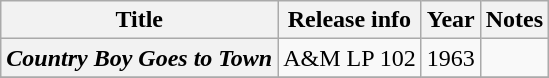<table class="wikitable plainrowheaders sortable">
<tr>
<th scope="col">Title</th>
<th scope="col">Release info</th>
<th scope="col">Year</th>
<th scope="col" class="unsortable">Notes</th>
</tr>
<tr>
<th scope="row"><em>Country Boy Goes to Town</em></th>
<td>A&M LP 102</td>
<td>1963</td>
<td></td>
</tr>
<tr>
</tr>
</table>
